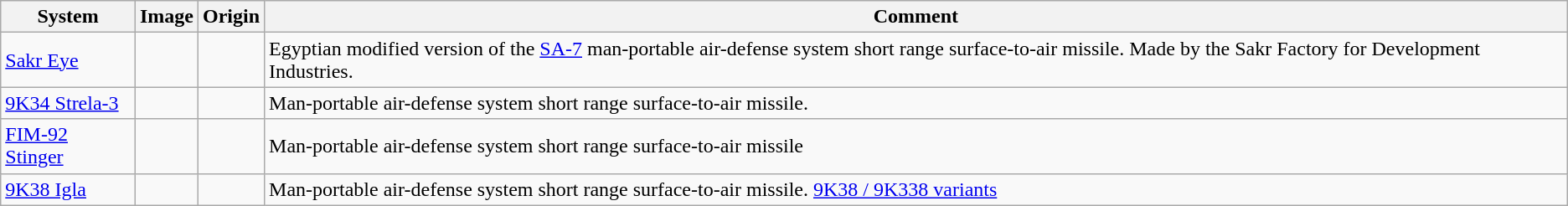<table class="wikitable">
<tr>
<th>System</th>
<th>Image</th>
<th>Origin</th>
<th>Comment</th>
</tr>
<tr>
<td><a href='#'>Sakr Eye</a></td>
<td></td>
<td></td>
<td>Egyptian modified version of the <a href='#'>SA-7</a> man-portable air-defense system short range surface-to-air missile. Made by the Sakr Factory for Development Industries.</td>
</tr>
<tr>
<td><a href='#'>9K34 Strela-3</a></td>
<td></td>
<td></td>
<td>Man-portable air-defense system short range surface-to-air missile.</td>
</tr>
<tr>
<td><a href='#'>FIM-92 Stinger</a></td>
<td></td>
<td></td>
<td>Man-portable air-defense system short range surface-to-air missile</td>
</tr>
<tr>
<td><a href='#'>9K38 Igla</a></td>
<td></td>
<td></td>
<td>Man-portable air-defense system short range surface-to-air missile. <a href='#'> 9K38 / 9K338 variants</a></td>
</tr>
</table>
